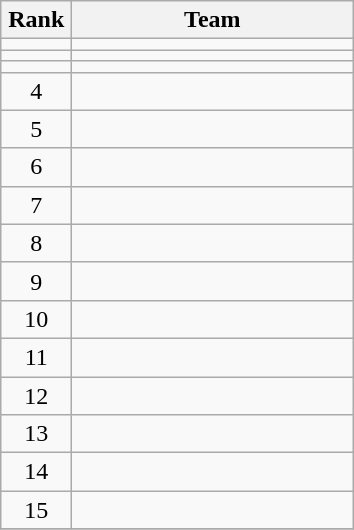<table class="wikitable" style="text-align: center;">
<tr>
<th width=40>Rank</th>
<th width=180>Team</th>
</tr>
<tr align=center>
<td></td>
<td style="text-align:left;"></td>
</tr>
<tr align=center>
<td></td>
<td style="text-align:left;"></td>
</tr>
<tr align=center>
<td></td>
<td style="text-align:left;"></td>
</tr>
<tr align=center>
<td>4</td>
<td style="text-align:left;"></td>
</tr>
<tr align=center>
<td>5</td>
<td style="text-align:left;"></td>
</tr>
<tr align=center>
<td>6</td>
<td style="text-align:left;"></td>
</tr>
<tr align=center>
<td>7</td>
<td style="text-align:left;"></td>
</tr>
<tr align=center>
<td>8</td>
<td style="text-align:left;"></td>
</tr>
<tr align=center>
<td>9</td>
<td style="text-align:left;"></td>
</tr>
<tr align=center>
<td>10</td>
<td style="text-align:left;"></td>
</tr>
<tr align=center>
<td>11</td>
<td style="text-align:left;"></td>
</tr>
<tr align=center>
<td>12</td>
<td style="text-align:left;"></td>
</tr>
<tr align=center>
<td>13</td>
<td style="text-align:left;"></td>
</tr>
<tr align=center>
<td>14</td>
<td style="text-align:left;"></td>
</tr>
<tr align=center>
<td>15</td>
<td style="text-align:left;"></td>
</tr>
<tr>
</tr>
</table>
